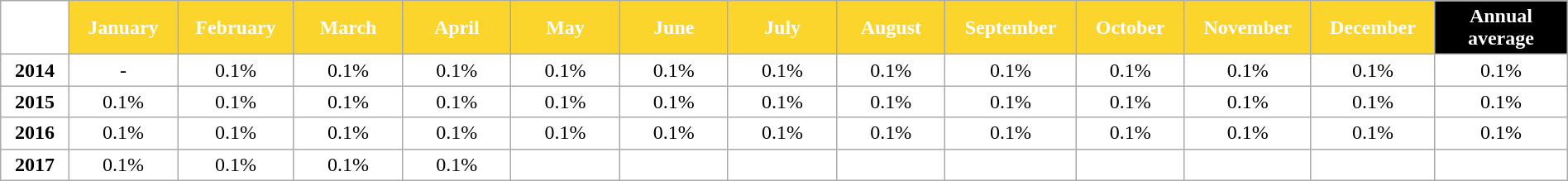<table class="wikitable" style="width:100%; margin:auto; background:#ffffff;">
<tr>
<th style="background:#FFFFFF; color:#ffffff;" width="35px"></th>
<th style="background:#FBD42C; color:#ffffff;" width="60px">January</th>
<th style="background:#FBD42C; color:#ffffff;" width="60px">February</th>
<th style="background:#FBD42C; color:#ffffff;" width="60px">March</th>
<th style="background:#FBD42C; color:#ffffff;" width="60px">April</th>
<th style="background:#FBD42C; color:#ffffff;" width="60px">May</th>
<th style="background:#FBD42C; color:#ffffff;" width="60px">June</th>
<th style="background:#FBD42C; color:#ffffff;" width="60px">July</th>
<th style="background:#FBD42C; color:#ffffff;" width="60px">August</th>
<th style="background:#FBD42C; color:#ffffff;" width="60px">September</th>
<th style="background:#FBD42C; color:#ffffff;" width="60px">October</th>
<th style="background:#FBD42C; color:#ffffff;" width="60px">November</th>
<th style="background:#FBD42C; color:#ffffff;" width="60px">December</th>
<th style="background:#000000; color:#ffffff;" width="75px">Annual average</th>
</tr>
<tr align="center">
<td><strong>2014</strong></td>
<td>-</td>
<td>0.1%</td>
<td>0.1%</td>
<td>0.1%</td>
<td>0.1%</td>
<td>0.1%</td>
<td>0.1%</td>
<td>0.1%</td>
<td>0.1%</td>
<td>0.1%</td>
<td>0.1%</td>
<td>0.1%</td>
<td>0.1%</td>
</tr>
<tr align="center">
<td><strong>2015</strong></td>
<td>0.1%</td>
<td>0.1%</td>
<td>0.1%</td>
<td>0.1%</td>
<td>0.1%</td>
<td>0.1%</td>
<td>0.1%</td>
<td>0.1%</td>
<td>0.1%</td>
<td>0.1%</td>
<td>0.1%</td>
<td>0.1%</td>
<td>0.1%</td>
</tr>
<tr align="center">
<td><strong>2016</strong></td>
<td>0.1%</td>
<td>0.1%</td>
<td>0.1%</td>
<td>0.1%</td>
<td>0.1%</td>
<td>0.1%</td>
<td>0.1%</td>
<td>0.1%</td>
<td>0.1%</td>
<td>0.1%</td>
<td>0.1%</td>
<td>0.1%</td>
<td>0.1%</td>
</tr>
<tr align="center">
<td><strong>2017</strong></td>
<td>0.1%</td>
<td>0.1%</td>
<td>0.1%</td>
<td>0.1%</td>
<td></td>
<td></td>
<td></td>
<td></td>
<td></td>
<td></td>
<td></td>
<td></td>
<td></td>
</tr>
</table>
